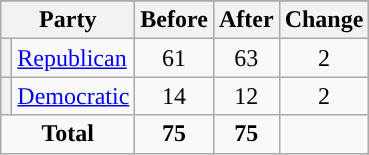<table class="wikitable" style="text-align:center;">
<tr>
</tr>
<tr>
<th colspan=2>Party</th>
<th>Before</th>
<th>After</th>
<th>Change</th>
</tr>
<tr>
<th style="background-color:"></th>
<td style="text-align:left;"><a href='#'>Republican</a></td>
<td>61</td>
<td>63</td>
<td> 2</td>
</tr>
<tr>
<th style="background-color:"></th>
<td style="text-align:left;"><a href='#'>Democratic</a></td>
<td>14</td>
<td>12</td>
<td> 2</td>
</tr>
<tr>
<td colspan=2><strong>Total</strong></td>
<td><strong>75</strong></td>
<td><strong>75</strong></td>
<td></td>
</tr>
</table>
